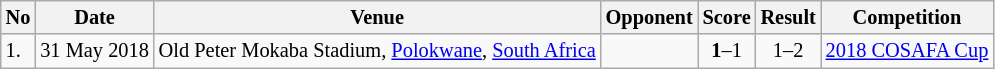<table class="wikitable" style="font-size:85%;">
<tr>
<th>No</th>
<th>Date</th>
<th>Venue</th>
<th>Opponent</th>
<th>Score</th>
<th>Result</th>
<th>Competition</th>
</tr>
<tr>
<td>1.</td>
<td>31 May 2018</td>
<td>Old Peter Mokaba Stadium, <a href='#'>Polokwane</a>, <a href='#'>South Africa</a></td>
<td></td>
<td align=center><strong>1</strong>–1</td>
<td align=center>1–2</td>
<td><a href='#'>2018 COSAFA Cup</a></td>
</tr>
</table>
